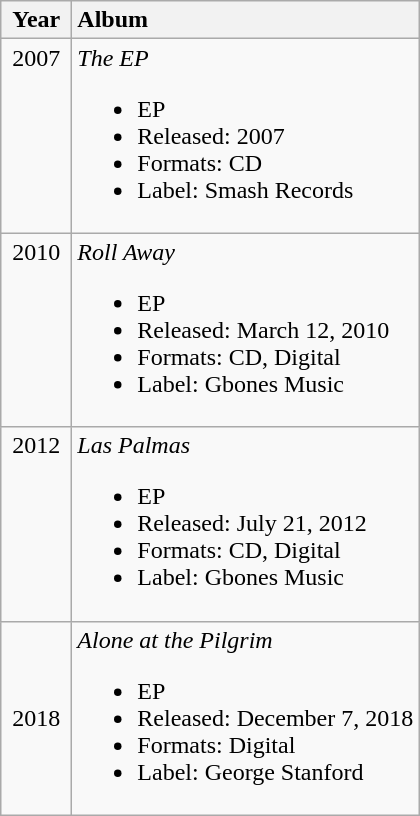<table class="wikitable">
<tr>
<th style="vertical-align:top; text-align:center; width:40px;">Year</th>
<th style="text-align:left; vertical-align:top;">Album</th>
</tr>
<tr>
<td style="text-align:center; vertical-align:top;">2007</td>
<td style="text-align:left; vertical-align:top;"><em>The EP</em><br><div><ul><li>EP</li><li>Released: 2007</li><li>Formats: CD</li><li>Label: Smash Records</div></li></ul></td>
</tr>
<tr>
<td style="text-align:center; vertical-align:top;">2010</td>
<td style="text-align:left; vertical-align:top;"><em>Roll Away</em><br><div><ul><li>EP</li><li>Released: March 12, 2010</li><li>Formats: CD, Digital</li><li>Label: Gbones Music</div></li></ul></td>
</tr>
<tr>
<td style="text-align:center; vertical-align:top;">2012</td>
<td style="text-align:left; vertical-align:top;"><em>Las Palmas</em><br><div><ul><li>EP</li><li>Released: July 21, 2012</li><li>Formats: CD, Digital</li><li>Label: Gbones Music</div></li></ul></td>
</tr>
<tr>
<td style="text-align:center;">2018</td>
<td style="text-align:left; vertical-align:top;"><em>Alone at the Pilgrim</em><br><div><ul><li>EP</li><li>Released: December 7, 2018</li><li>Formats: Digital</li><li>Label: George Stanford</div></li></ul></td>
</tr>
</table>
